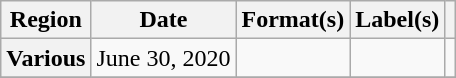<table class="wikitable plainrowheaders">
<tr>
<th scope="col">Region</th>
<th scope="col">Date</th>
<th scope="col">Format(s)</th>
<th scope="col">Label(s)</th>
<th scope="col"></th>
</tr>
<tr>
<th scope="row">Various</th>
<td>June 30, 2020</td>
<td></td>
<td></td>
<td style="text-align:center;"></td>
</tr>
<tr>
</tr>
</table>
